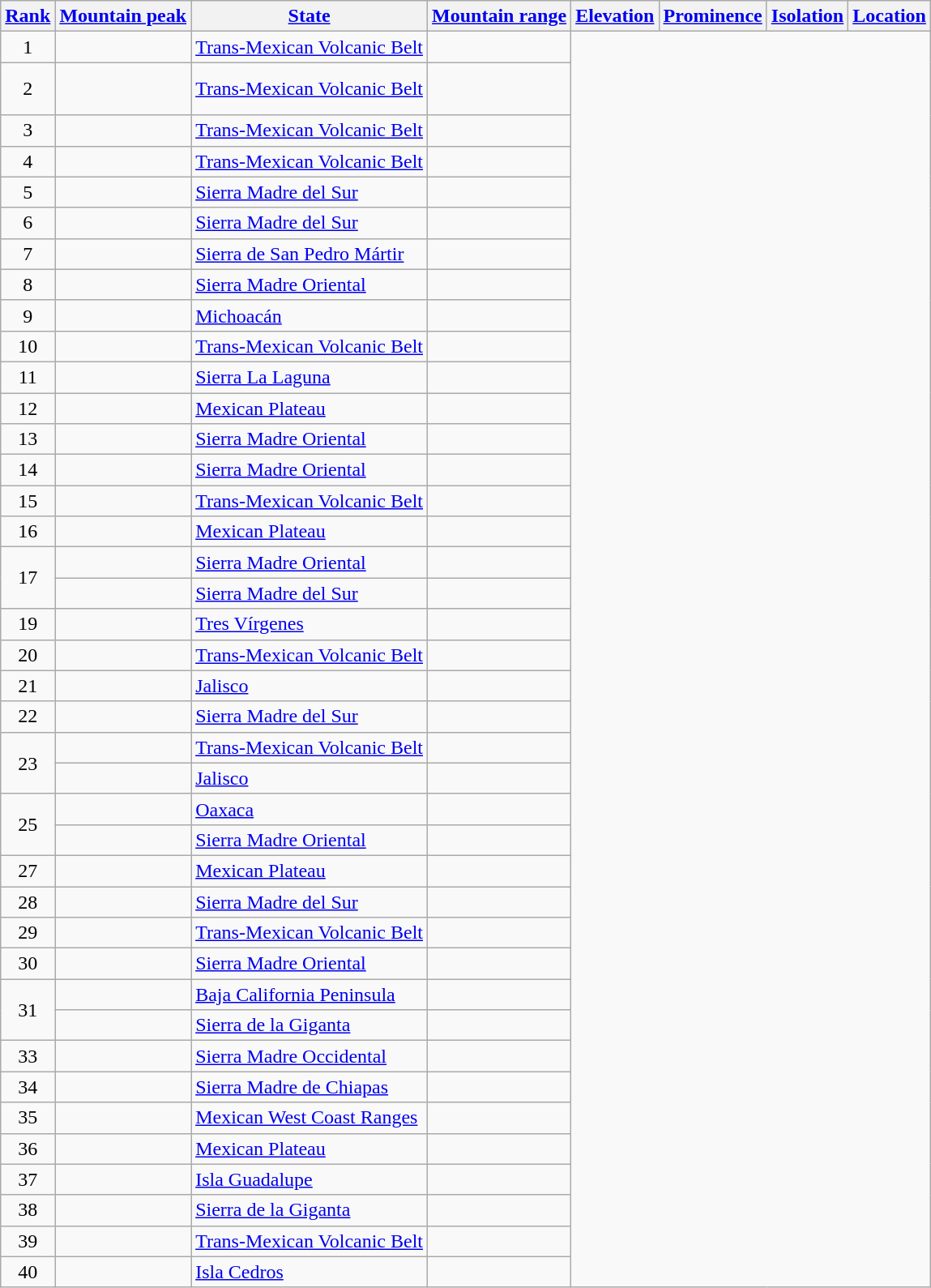<table class="wikitable sortable">
<tr>
<th><a href='#'>Rank</a></th>
<th><a href='#'>Mountain peak</a></th>
<th><a href='#'>State</a></th>
<th><a href='#'>Mountain range</a></th>
<th><a href='#'>Elevation</a></th>
<th><a href='#'>Prominence</a></th>
<th><a href='#'>Isolation</a></th>
<th><a href='#'>Location</a></th>
</tr>
<tr>
<td align=center>1<br></td>
<td><br></td>
<td><a href='#'>Trans-Mexican Volcanic Belt</a><br></td>
<td></td>
</tr>
<tr>
<td align=center>2<br></td>
<td><br><br></td>
<td><a href='#'>Trans-Mexican Volcanic Belt</a><br></td>
<td></td>
</tr>
<tr>
<td align=center>3<br></td>
<td></td>
<td><a href='#'>Trans-Mexican Volcanic Belt</a><br></td>
<td></td>
</tr>
<tr>
<td align=center>4<br></td>
<td></td>
<td><a href='#'>Trans-Mexican Volcanic Belt</a><br></td>
<td></td>
</tr>
<tr>
<td align=center>5<br></td>
<td></td>
<td><a href='#'>Sierra Madre del Sur</a><br></td>
<td></td>
</tr>
<tr>
<td align=center>6<br></td>
<td></td>
<td><a href='#'>Sierra Madre del Sur</a><br></td>
<td></td>
</tr>
<tr>
<td align=center>7<br></td>
<td></td>
<td><a href='#'>Sierra de San Pedro Mártir</a><br></td>
<td></td>
</tr>
<tr>
<td align=center>8<br></td>
<td></td>
<td><a href='#'>Sierra Madre Oriental</a><br></td>
<td></td>
</tr>
<tr>
<td align=center>9<br></td>
<td></td>
<td><a href='#'>Michoacán</a><br></td>
<td></td>
</tr>
<tr>
<td align=center>10<br></td>
<td><br></td>
<td><a href='#'>Trans-Mexican Volcanic Belt</a><br></td>
<td></td>
</tr>
<tr>
<td align=center>11<br></td>
<td></td>
<td><a href='#'>Sierra La Laguna</a><br></td>
<td></td>
</tr>
<tr>
<td align=center>12<br></td>
<td></td>
<td><a href='#'>Mexican Plateau</a><br></td>
<td></td>
</tr>
<tr>
<td align=center>13<br></td>
<td></td>
<td><a href='#'>Sierra Madre Oriental</a><br></td>
<td></td>
</tr>
<tr>
<td align=center>14<br></td>
<td></td>
<td><a href='#'>Sierra Madre Oriental</a><br></td>
<td></td>
</tr>
<tr>
<td align=center>15<br></td>
<td></td>
<td><a href='#'>Trans-Mexican Volcanic Belt</a><br></td>
<td></td>
</tr>
<tr>
<td align=center>16<br></td>
<td></td>
<td><a href='#'>Mexican Plateau</a><br></td>
<td></td>
</tr>
<tr>
<td align=center rowspan=2>17<br></td>
<td></td>
<td><a href='#'>Sierra Madre Oriental</a><br></td>
<td></td>
</tr>
<tr>
<td></td>
<td><a href='#'>Sierra Madre del Sur</a><br></td>
<td></td>
</tr>
<tr>
<td align=center>19<br></td>
<td></td>
<td><a href='#'>Tres Vírgenes</a><br></td>
<td></td>
</tr>
<tr>
<td align=center>20<br></td>
<td></td>
<td><a href='#'>Trans-Mexican Volcanic Belt</a><br></td>
<td></td>
</tr>
<tr>
<td align=center>21<br></td>
<td></td>
<td><a href='#'>Jalisco</a><br></td>
<td></td>
</tr>
<tr>
<td align=center>22<br></td>
<td></td>
<td><a href='#'>Sierra Madre del Sur</a><br></td>
<td></td>
</tr>
<tr>
<td align=center rowspan=2>23<br></td>
<td><br></td>
<td><a href='#'>Trans-Mexican Volcanic Belt</a><br></td>
<td></td>
</tr>
<tr>
<td></td>
<td><a href='#'>Jalisco</a><br></td>
<td></td>
</tr>
<tr>
<td align=center rowspan=2>25<br></td>
<td></td>
<td><a href='#'>Oaxaca</a><br></td>
<td></td>
</tr>
<tr>
<td></td>
<td><a href='#'>Sierra Madre Oriental</a><br></td>
<td></td>
</tr>
<tr>
<td align=center>27<br></td>
<td><br></td>
<td><a href='#'>Mexican Plateau</a><br></td>
<td></td>
</tr>
<tr>
<td align=center>28<br></td>
<td></td>
<td><a href='#'>Sierra Madre del Sur</a><br></td>
<td></td>
</tr>
<tr>
<td align=center>29<br></td>
<td></td>
<td><a href='#'>Trans-Mexican Volcanic Belt</a><br></td>
<td></td>
</tr>
<tr>
<td align=center>30<br></td>
<td></td>
<td><a href='#'>Sierra Madre Oriental</a><br></td>
<td></td>
</tr>
<tr>
<td align=center rowspan=2>31<br></td>
<td></td>
<td><a href='#'>Baja California Peninsula</a><br></td>
<td></td>
</tr>
<tr>
<td></td>
<td><a href='#'>Sierra de la Giganta</a><br></td>
<td></td>
</tr>
<tr>
<td align=center>33<br></td>
<td></td>
<td><a href='#'>Sierra Madre Occidental</a><br></td>
<td></td>
</tr>
<tr>
<td align=center>34<br></td>
<td></td>
<td><a href='#'>Sierra Madre de Chiapas</a><br></td>
<td></td>
</tr>
<tr>
<td align=center>35<br></td>
<td></td>
<td><a href='#'>Mexican West Coast Ranges</a><br></td>
<td></td>
</tr>
<tr>
<td align=center>36<br></td>
<td></td>
<td><a href='#'>Mexican Plateau</a><br></td>
<td></td>
</tr>
<tr>
<td align=center>37<br></td>
<td></td>
<td><a href='#'>Isla Guadalupe</a><br></td>
<td></td>
</tr>
<tr>
<td align=center>38<br></td>
<td></td>
<td><a href='#'>Sierra de la Giganta</a><br></td>
<td></td>
</tr>
<tr>
<td align=center>39<br></td>
<td></td>
<td><a href='#'>Trans-Mexican Volcanic Belt</a><br></td>
<td></td>
</tr>
<tr>
<td align=center>40<br></td>
<td></td>
<td><a href='#'>Isla Cedros</a><br></td>
<td></td>
</tr>
</table>
